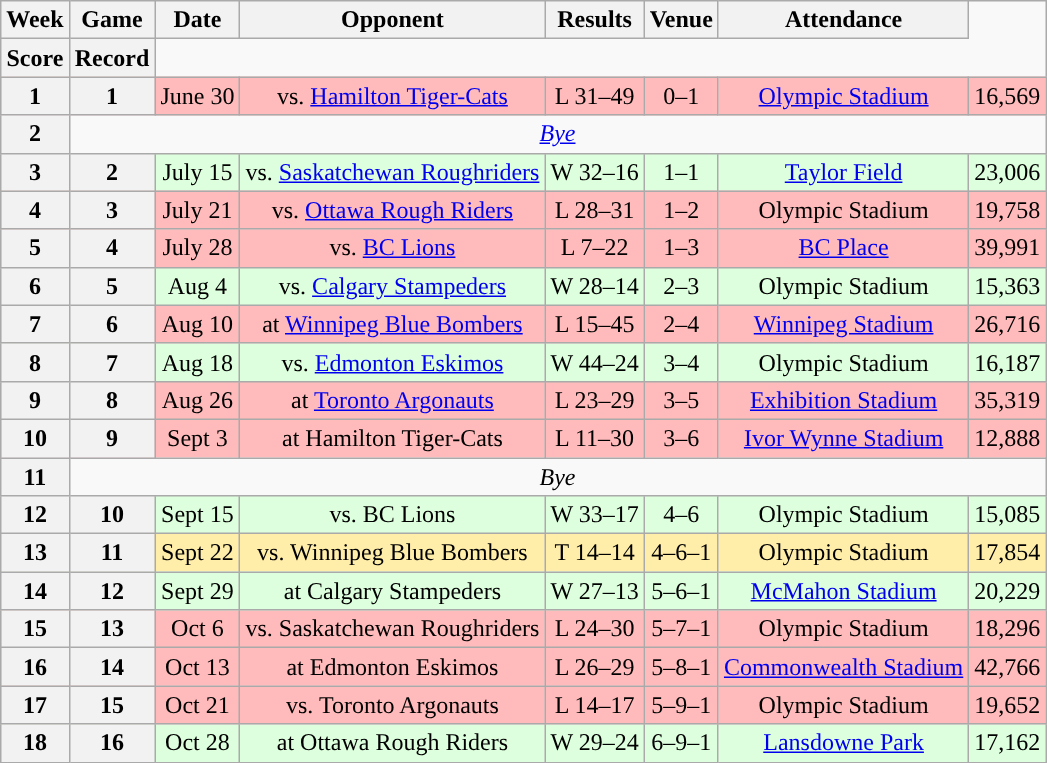<table class="wikitable" style="text-align:center">
<tr>
<th>Week</th>
<th>Game</th>
<th>Date</th>
<th>Opponent</th>
<th>Results</th>
<th>Venue</th>
<th>Attendance</th>
</tr>
<tr>
<th>Score</th>
<th>Record</th>
</tr>
<tr style="background:#ffbbbb">
<th>1</th>
<th>1</th>
<td>June 30</td>
<td>vs. <a href='#'>Hamilton Tiger-Cats</a></td>
<td>L 31–49</td>
<td>0–1</td>
<td><a href='#'>Olympic Stadium</a></td>
<td>16,569</td>
</tr>
<tr>
<th>2</th>
<td colspan="7"><em><a href='#'>Bye</a></em></td>
</tr>
<tr style="background:#ddffdd">
<th>3</th>
<th>2</th>
<td>July 15</td>
<td>vs. <a href='#'>Saskatchewan Roughriders</a></td>
<td>W 32–16</td>
<td>1–1</td>
<td><a href='#'>Taylor Field</a></td>
<td>23,006</td>
</tr>
<tr style="background:#ffbbbb">
<th>4</th>
<th>3</th>
<td>July 21</td>
<td>vs. <a href='#'>Ottawa Rough Riders</a></td>
<td>L 28–31</td>
<td>1–2</td>
<td>Olympic Stadium</td>
<td>19,758</td>
</tr>
<tr style="background:#ffbbbb">
<th>5</th>
<th>4</th>
<td>July 28</td>
<td>vs. <a href='#'>BC Lions</a></td>
<td>L 7–22</td>
<td>1–3</td>
<td><a href='#'>BC Place</a></td>
<td>39,991</td>
</tr>
<tr style="background:#ddffdd">
<th>6</th>
<th>5</th>
<td>Aug 4</td>
<td>vs. <a href='#'>Calgary Stampeders</a></td>
<td>W 28–14</td>
<td>2–3</td>
<td>Olympic Stadium</td>
<td>15,363</td>
</tr>
<tr style="background:#ffbbbb">
<th>7</th>
<th>6</th>
<td>Aug 10</td>
<td>at <a href='#'>Winnipeg Blue Bombers</a></td>
<td>L 15–45</td>
<td>2–4</td>
<td><a href='#'>Winnipeg Stadium</a></td>
<td>26,716</td>
</tr>
<tr style="background:#ddffdd">
<th>8</th>
<th>7</th>
<td>Aug 18</td>
<td>vs. <a href='#'>Edmonton Eskimos</a></td>
<td>W 44–24</td>
<td>3–4</td>
<td>Olympic Stadium</td>
<td>16,187</td>
</tr>
<tr style="background:#ffbbbb">
<th>9</th>
<th>8</th>
<td>Aug 26</td>
<td>at <a href='#'>Toronto Argonauts</a></td>
<td>L 23–29</td>
<td>3–5</td>
<td><a href='#'>Exhibition Stadium</a></td>
<td>35,319</td>
</tr>
<tr style="background:#ffbbbb">
<th>10</th>
<th>9</th>
<td>Sept 3</td>
<td>at Hamilton Tiger-Cats</td>
<td>L 11–30</td>
<td>3–6</td>
<td><a href='#'>Ivor Wynne Stadium</a></td>
<td>12,888</td>
</tr>
<tr>
<th>11</th>
<td colspan="7"><em>Bye</em></td>
</tr>
<tr style="background:#ddffdd">
<th>12</th>
<th>10</th>
<td>Sept 15</td>
<td>vs. BC Lions</td>
<td>W 33–17</td>
<td>4–6</td>
<td>Olympic Stadium</td>
<td>15,085</td>
</tr>
<tr style="background:#ffeeaa">
<th>13</th>
<th>11</th>
<td>Sept 22</td>
<td>vs. Winnipeg Blue Bombers</td>
<td>T 14–14</td>
<td>4–6–1</td>
<td>Olympic Stadium</td>
<td>17,854</td>
</tr>
<tr style="background:#ddffdd">
<th>14</th>
<th>12</th>
<td>Sept 29</td>
<td>at Calgary Stampeders</td>
<td>W 27–13</td>
<td>5–6–1</td>
<td><a href='#'>McMahon Stadium</a></td>
<td>20,229</td>
</tr>
<tr style="background:#ffbbbb">
<th>15</th>
<th>13</th>
<td>Oct 6</td>
<td>vs. Saskatchewan Roughriders</td>
<td>L 24–30</td>
<td>5–7–1</td>
<td>Olympic Stadium</td>
<td>18,296</td>
</tr>
<tr style="background:#ffbbbb">
<th>16</th>
<th>14</th>
<td>Oct 13</td>
<td>at Edmonton Eskimos</td>
<td>L 26–29</td>
<td>5–8–1</td>
<td><a href='#'>Commonwealth Stadium</a></td>
<td>42,766</td>
</tr>
<tr style="background:#ffbbbb">
<th>17</th>
<th>15</th>
<td>Oct 21</td>
<td>vs. Toronto Argonauts</td>
<td>L 14–17</td>
<td>5–9–1</td>
<td>Olympic Stadium</td>
<td>19,652</td>
</tr>
<tr style="background:#ddffdd">
<th>18</th>
<th>16</th>
<td>Oct 28</td>
<td>at Ottawa Rough Riders</td>
<td>W 29–24</td>
<td>6–9–1</td>
<td><a href='#'>Lansdowne Park</a></td>
<td>17,162</td>
</tr>
</table>
